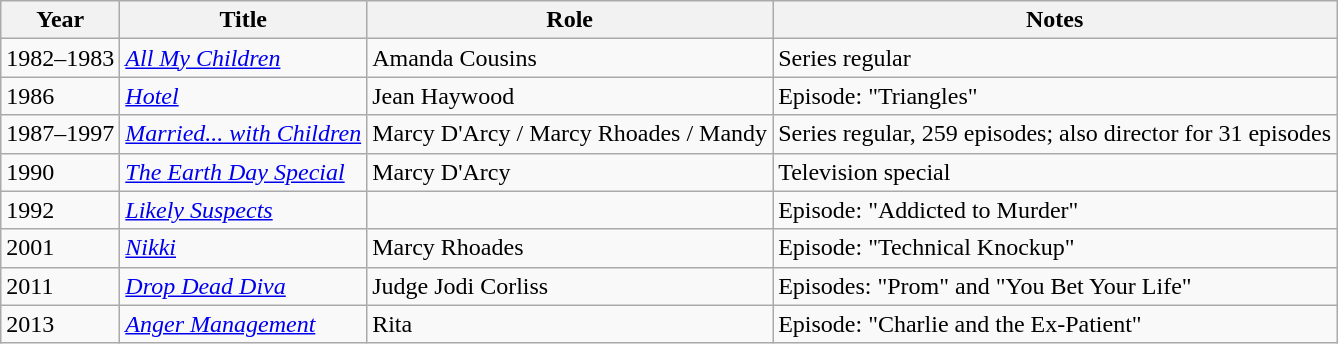<table class="wikitable sortable">
<tr>
<th>Year</th>
<th>Title</th>
<th>Role</th>
<th>Notes</th>
</tr>
<tr>
<td>1982–1983</td>
<td><em><a href='#'>All My Children</a></em></td>
<td>Amanda Cousins</td>
<td>Series regular</td>
</tr>
<tr>
<td>1986</td>
<td><em><a href='#'>Hotel</a></em></td>
<td>Jean Haywood</td>
<td>Episode: "Triangles"</td>
</tr>
<tr>
<td>1987–1997</td>
<td><em><a href='#'>Married... with Children</a></em></td>
<td>Marcy D'Arcy / Marcy Rhoades / Mandy</td>
<td>Series regular, 259 episodes; also director for 31 episodes</td>
</tr>
<tr>
<td>1990</td>
<td><em><a href='#'>The Earth Day Special</a></em></td>
<td>Marcy D'Arcy</td>
<td>Television special</td>
</tr>
<tr>
<td>1992</td>
<td><em><a href='#'>Likely Suspects</a></em></td>
<td></td>
<td>Episode: "Addicted to Murder"</td>
</tr>
<tr>
<td>2001</td>
<td><em><a href='#'>Nikki</a></em></td>
<td>Marcy Rhoades</td>
<td>Episode: "Technical Knockup"</td>
</tr>
<tr>
<td>2011</td>
<td><em><a href='#'>Drop Dead Diva</a></em></td>
<td>Judge Jodi Corliss</td>
<td>Episodes: "Prom" and "You Bet Your Life"</td>
</tr>
<tr>
<td>2013</td>
<td><em><a href='#'>Anger Management</a></em></td>
<td>Rita</td>
<td>Episode: "Charlie and the Ex-Patient"</td>
</tr>
</table>
